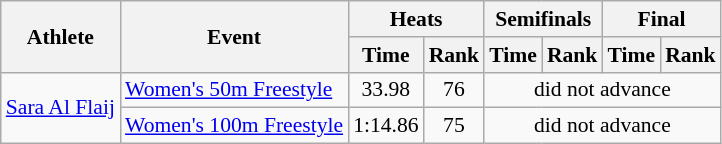<table class=wikitable style="font-size:90%">
<tr>
<th rowspan="2">Athlete</th>
<th rowspan="2">Event</th>
<th colspan="2">Heats</th>
<th colspan="2">Semifinals</th>
<th colspan="2">Final</th>
</tr>
<tr>
<th>Time</th>
<th>Rank</th>
<th>Time</th>
<th>Rank</th>
<th>Time</th>
<th>Rank</th>
</tr>
<tr>
<td rowspan="2"><a href='#'>Sara Al Flaij</a></td>
<td><a href='#'>Women's 50m Freestyle</a></td>
<td align=center>33.98</td>
<td align=center>76</td>
<td align=center colspan=4>did not advance</td>
</tr>
<tr>
<td><a href='#'>Women's 100m Freestyle</a></td>
<td align=center>1:14.86</td>
<td align=center>75</td>
<td align=center colspan=4>did not advance</td>
</tr>
</table>
